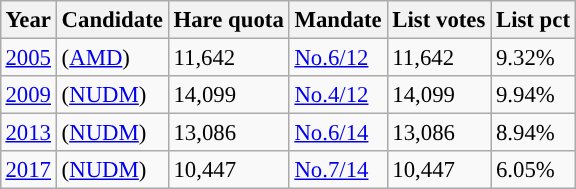<table class="wikitable" style="margin:0.5em ; font-size:95%">
<tr>
<th>Year</th>
<th>Candidate</th>
<th>Hare quota</th>
<th>Mandate</th>
<th>List votes</th>
<th>List pct</th>
</tr>
<tr>
<td><a href='#'>2005</a></td>
<td> (<a href='#'>AMD</a>)</td>
<td>11,642</td>
<td><a href='#'>No.6/12</a></td>
<td>11,642</td>
<td>9.32%</td>
</tr>
<tr>
<td><a href='#'>2009</a></td>
<td> (<a href='#'>NUDM</a>)</td>
<td>14,099</td>
<td><a href='#'>No.4/12</a></td>
<td>14,099</td>
<td>9.94%</td>
</tr>
<tr>
<td><a href='#'>2013</a></td>
<td> (<a href='#'>NUDM</a>)</td>
<td>13,086</td>
<td><a href='#'>No.6/14</a></td>
<td>13,086</td>
<td>8.94%</td>
</tr>
<tr>
<td><a href='#'>2017</a></td>
<td> (<a href='#'>NUDM</a>)</td>
<td>10,447</td>
<td><a href='#'>No.7/14</a></td>
<td>10,447</td>
<td>6.05%</td>
</tr>
</table>
